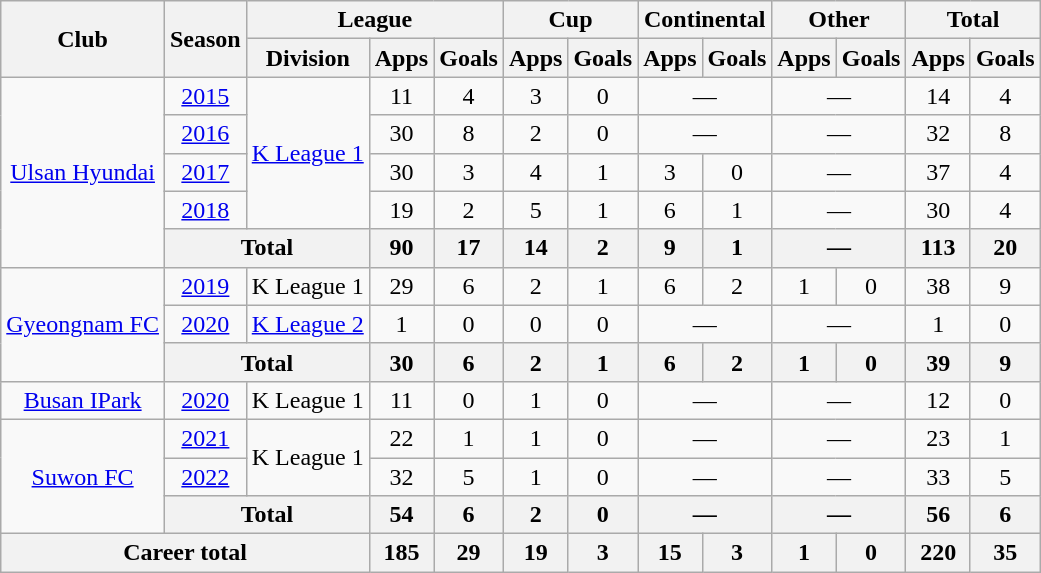<table class="wikitable" style="text-align:center">
<tr>
<th rowspan=2>Club</th>
<th rowspan=2>Season</th>
<th colspan=3>League</th>
<th colspan=2>Cup</th>
<th colspan=2>Continental</th>
<th colspan=2>Other</th>
<th colspan=2>Total</th>
</tr>
<tr>
<th>Division</th>
<th>Apps</th>
<th>Goals</th>
<th>Apps</th>
<th>Goals</th>
<th>Apps</th>
<th>Goals</th>
<th>Apps</th>
<th>Goals</th>
<th>Apps</th>
<th>Goals</th>
</tr>
<tr>
<td rowspan="5"><a href='#'>Ulsan Hyundai</a></td>
<td><a href='#'>2015</a></td>
<td rowspan="4"><a href='#'>K League 1</a></td>
<td>11</td>
<td>4</td>
<td>3</td>
<td>0</td>
<td colspan="2">—</td>
<td colspan="2">—</td>
<td>14</td>
<td>4</td>
</tr>
<tr>
<td><a href='#'>2016</a></td>
<td>30</td>
<td>8</td>
<td>2</td>
<td>0</td>
<td colspan="2">—</td>
<td colspan="2">—</td>
<td>32</td>
<td>8</td>
</tr>
<tr>
<td><a href='#'>2017</a></td>
<td>30</td>
<td>3</td>
<td>4</td>
<td>1</td>
<td>3</td>
<td>0</td>
<td colspan="2">—</td>
<td>37</td>
<td>4</td>
</tr>
<tr>
<td><a href='#'>2018</a></td>
<td>19</td>
<td>2</td>
<td>5</td>
<td>1</td>
<td>6</td>
<td>1</td>
<td colspan="2">—</td>
<td>30</td>
<td>4</td>
</tr>
<tr>
<th colspan=2>Total</th>
<th>90</th>
<th>17</th>
<th>14</th>
<th>2</th>
<th>9</th>
<th>1</th>
<th colspan="2">—</th>
<th>113</th>
<th>20</th>
</tr>
<tr>
<td rowspan="3"><a href='#'>Gyeongnam FC</a></td>
<td><a href='#'>2019</a></td>
<td>K League 1</td>
<td>29</td>
<td>6</td>
<td>2</td>
<td>1</td>
<td>6</td>
<td>2</td>
<td>1</td>
<td>0</td>
<td>38</td>
<td>9</td>
</tr>
<tr>
<td><a href='#'>2020</a></td>
<td><a href='#'>K League 2</a></td>
<td>1</td>
<td>0</td>
<td>0</td>
<td>0</td>
<td colspan="2">—</td>
<td colspan="2">—</td>
<td>1</td>
<td>0</td>
</tr>
<tr>
<th colspan=2>Total</th>
<th>30</th>
<th>6</th>
<th>2</th>
<th>1</th>
<th>6</th>
<th>2</th>
<th>1</th>
<th>0</th>
<th>39</th>
<th>9</th>
</tr>
<tr>
<td><a href='#'>Busan IPark</a></td>
<td><a href='#'>2020</a></td>
<td>K League 1</td>
<td>11</td>
<td>0</td>
<td>1</td>
<td>0</td>
<td colspan="2">—</td>
<td colspan="2">—</td>
<td>12</td>
<td>0</td>
</tr>
<tr>
<td rowspan="3"><a href='#'>Suwon FC</a></td>
<td><a href='#'>2021</a></td>
<td rowspan="2">K League 1</td>
<td>22</td>
<td>1</td>
<td>1</td>
<td>0</td>
<td colspan="2">—</td>
<td colspan="2">—</td>
<td>23</td>
<td>1</td>
</tr>
<tr>
<td><a href='#'>2022</a></td>
<td>32</td>
<td>5</td>
<td>1</td>
<td>0</td>
<td colspan="2">—</td>
<td colspan="2">—</td>
<td>33</td>
<td>5</td>
</tr>
<tr>
<th colspan=2>Total</th>
<th>54</th>
<th>6</th>
<th>2</th>
<th>0</th>
<th colspan="2">—</th>
<th colspan="2">—</th>
<th>56</th>
<th>6</th>
</tr>
<tr>
<th colspan=3>Career total</th>
<th>185</th>
<th>29</th>
<th>19</th>
<th>3</th>
<th>15</th>
<th>3</th>
<th>1</th>
<th>0</th>
<th>220</th>
<th>35</th>
</tr>
</table>
